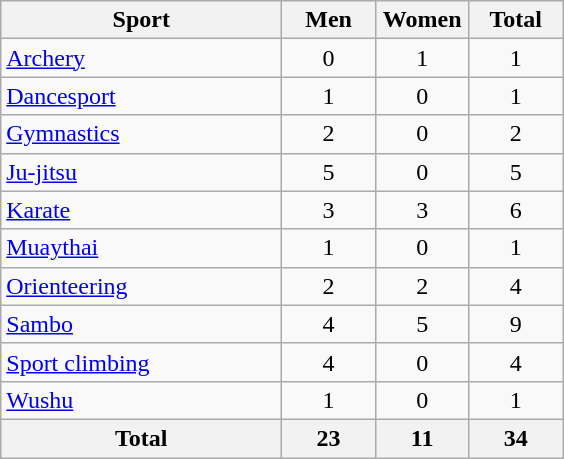<table class="wikitable sortable" style="text-align:center;">
<tr>
<th width=180>Sport</th>
<th width=55>Men</th>
<th width=55>Women</th>
<th width=55>Total</th>
</tr>
<tr>
<td align=left><a href='#'>Archery</a></td>
<td>0</td>
<td>1</td>
<td>1</td>
</tr>
<tr>
<td align=left><a href='#'>Dancesport</a></td>
<td>1</td>
<td>0</td>
<td>1</td>
</tr>
<tr>
<td align=left><a href='#'>Gymnastics</a></td>
<td>2</td>
<td>0</td>
<td>2</td>
</tr>
<tr>
<td align=left><a href='#'>Ju-jitsu</a></td>
<td>5</td>
<td>0</td>
<td>5</td>
</tr>
<tr>
<td align=left><a href='#'>Karate</a></td>
<td>3</td>
<td>3</td>
<td>6</td>
</tr>
<tr>
<td align=left><a href='#'>Muaythai</a></td>
<td>1</td>
<td>0</td>
<td>1</td>
</tr>
<tr>
<td align=left><a href='#'>Orienteering</a></td>
<td>2</td>
<td>2</td>
<td>4</td>
</tr>
<tr>
<td align=left><a href='#'>Sambo</a></td>
<td>4</td>
<td>5</td>
<td>9</td>
</tr>
<tr>
<td align=left><a href='#'>Sport climbing</a></td>
<td>4</td>
<td>0</td>
<td>4</td>
</tr>
<tr>
<td align=left><a href='#'>Wushu</a></td>
<td>1</td>
<td>0</td>
<td>1</td>
</tr>
<tr>
<th>Total</th>
<th>23</th>
<th>11</th>
<th>34</th>
</tr>
</table>
